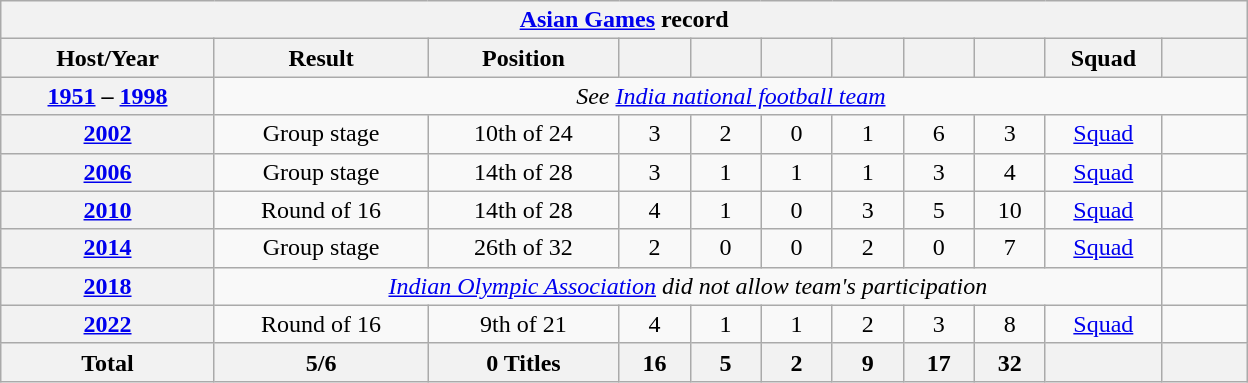<table class="wikitable collapsible" style="text-align: center;">
<tr>
<th colspan=11><a href='#'>Asian Games</a> record</th>
</tr>
<tr>
<th style="width:135px;">Host/Year</th>
<th style="width:135px;">Result</th>
<th style="width:120px;">Position</th>
<th style="width:40px;"></th>
<th style="width:40px;"></th>
<th style="width:40px;"></th>
<th style="width:40px;"></th>
<th style="width:40px;"></th>
<th style="width:40px;"></th>
<th style="width:70px;">Squad</th>
<th style="width:50px;"></th>
</tr>
<tr>
<th scope=row><a href='#'>1951</a> – <a href='#'>1998</a></th>
<td colspan=10><em>See <a href='#'>India national football team</a></em></td>
</tr>
<tr>
<th scope=row> <a href='#'>2002</a></th>
<td>Group stage</td>
<td>10th of 24</td>
<td>3</td>
<td>2</td>
<td>0</td>
<td>1</td>
<td>6</td>
<td>3</td>
<td><a href='#'>Squad</a></td>
<td></td>
</tr>
<tr>
<th scope=row> <a href='#'>2006</a></th>
<td>Group stage</td>
<td>14th of 28</td>
<td>3</td>
<td>1</td>
<td>1</td>
<td>1</td>
<td>3</td>
<td>4</td>
<td><a href='#'>Squad</a></td>
<td></td>
</tr>
<tr>
<th scope=row> <a href='#'>2010</a></th>
<td>Round of 16</td>
<td>14th of 28</td>
<td>4</td>
<td>1</td>
<td>0</td>
<td>3</td>
<td>5</td>
<td>10</td>
<td><a href='#'>Squad</a></td>
<td></td>
</tr>
<tr>
<th scope=row> <a href='#'>2014</a></th>
<td>Group stage</td>
<td>26th of 32</td>
<td>2</td>
<td>0</td>
<td>0</td>
<td>2</td>
<td>0</td>
<td>7</td>
<td><a href='#'>Squad</a></td>
<td></td>
</tr>
<tr>
<th scope=row> <a href='#'>2018</a></th>
<td colspan="9"><em><a href='#'>Indian Olympic Association</a> did not allow team's participation</td>
<td></td>
</tr>
<tr>
<th scope=row> <a href='#'>2022</a></th>
<td>Round of 16</td>
<td>9th of 21</td>
<td>4</td>
<td>1</td>
<td>1</td>
<td>2</td>
<td>3</td>
<td>8</td>
<td><a href='#'>Squad</a></td>
<td></td>
</tr>
<tr>
<th>Total</th>
<th>5/6</th>
<th>0 Titles</th>
<th>16</th>
<th>5</th>
<th>2</th>
<th>9</th>
<th>17</th>
<th>32</th>
<th></th>
<th></th>
</tr>
</table>
